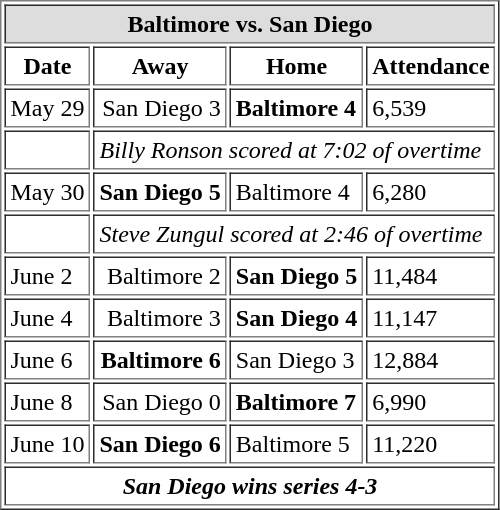<table cellpadding="3" border="1">
<tr>
<th bgcolor="#DDDDDD" align="center" colspan="4">Baltimore vs. San Diego</th>
</tr>
<tr>
<th>Date</th>
<th>Away</th>
<th>Home</th>
<th>Attendance</th>
</tr>
<tr>
<td>May 29</td>
<td align="right">San Diego 3</td>
<td><strong>Baltimore 4</strong></td>
<td>6,539</td>
</tr>
<tr>
<td></td>
<td align="left" colspan="4"><em>Billy Ronson scored at 7:02 of overtime</em></td>
</tr>
<tr>
<td>May 30</td>
<td align="right"><strong>San Diego 5</strong></td>
<td>Baltimore 4</td>
<td>6,280</td>
</tr>
<tr>
<td></td>
<td align="left" colspan="4"><em>Steve Zungul scored at 2:46 of overtime</em></td>
</tr>
<tr>
<td>June 2</td>
<td align="right">Baltimore 2</td>
<td><strong>San Diego 5</strong></td>
<td>11,484</td>
</tr>
<tr>
<td>June 4</td>
<td align="right">Baltimore 3</td>
<td><strong>San Diego 4</strong></td>
<td>11,147</td>
</tr>
<tr>
<td>June 6</td>
<td align="right"><strong>Baltimore 6</strong></td>
<td>San Diego 3</td>
<td>12,884</td>
</tr>
<tr>
<td>June 8</td>
<td align="right">San Diego 0</td>
<td><strong>Baltimore 7</strong></td>
<td>6,990</td>
</tr>
<tr>
<td>June 10</td>
<td align="right"><strong>San Diego 6</strong></td>
<td>Baltimore 5</td>
<td>11,220</td>
</tr>
<tr>
<td align="center" colspan="4"><strong><em>San Diego wins series 4-3</em></strong></td>
</tr>
</table>
